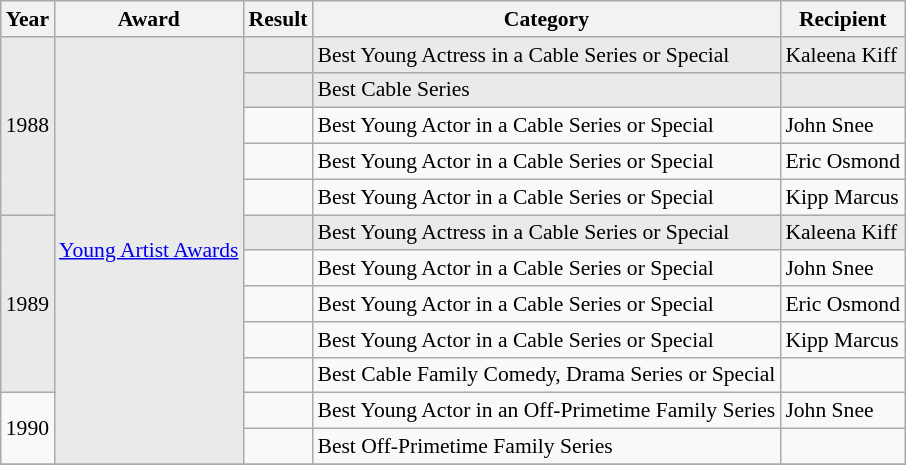<table class="wikitable" style="font-size: 90%;">
<tr>
<th>Year</th>
<th>Award</th>
<th>Result</th>
<th>Category</th>
<th>Recipient</th>
</tr>
<tr style="background-color: #EAEAEA;">
<td rowspan=5>1988</td>
<td rowspan=12><a href='#'>Young Artist Awards</a></td>
<td></td>
<td>Best Young Actress in a Cable Series or Special</td>
<td>Kaleena Kiff</td>
</tr>
<tr style="background-color: #EAEAEA;">
<td></td>
<td>Best Cable Series</td>
<td></td>
</tr>
<tr>
<td></td>
<td>Best Young Actor in a Cable Series or Special</td>
<td>John Snee</td>
</tr>
<tr>
<td></td>
<td>Best Young Actor in a Cable Series or Special</td>
<td>Eric Osmond</td>
</tr>
<tr>
<td></td>
<td>Best Young Actor in a Cable Series or Special</td>
<td>Kipp Marcus</td>
</tr>
<tr style="background-color: #EAEAEA;">
<td rowspan=5>1989</td>
<td></td>
<td>Best Young Actress in a Cable Series or Special</td>
<td>Kaleena Kiff</td>
</tr>
<tr>
<td></td>
<td>Best Young Actor in a Cable Series or Special</td>
<td>John Snee</td>
</tr>
<tr>
<td></td>
<td>Best Young Actor in a Cable Series or Special</td>
<td>Eric Osmond</td>
</tr>
<tr>
<td></td>
<td>Best Young Actor in a Cable Series or Special</td>
<td>Kipp Marcus</td>
</tr>
<tr>
<td></td>
<td>Best Cable Family Comedy, Drama Series or Special</td>
<td></td>
</tr>
<tr>
<td rowspan=2>1990</td>
<td></td>
<td>Best Young Actor in an Off-Primetime Family Series</td>
<td>John Snee</td>
</tr>
<tr>
<td></td>
<td>Best Off-Primetime Family Series</td>
<td></td>
</tr>
<tr>
</tr>
</table>
